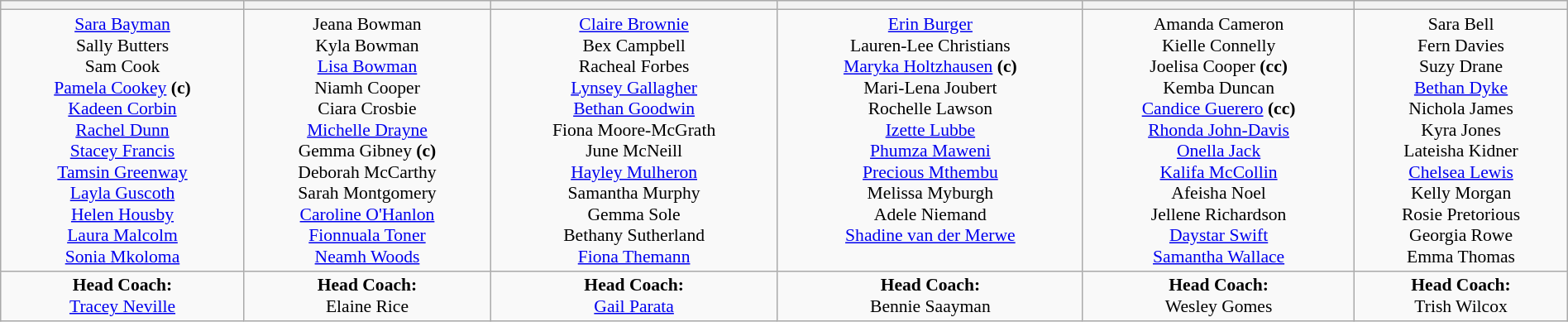<table class=wikitable width=100% style="text-align:center; font-size:90%">
<tr>
<th></th>
<th></th>
<th></th>
<th></th>
<th></th>
<th></th>
</tr>
<tr valign=top>
<td><a href='#'>Sara Bayman</a><br>Sally Butters<br>Sam Cook<br><a href='#'>Pamela Cookey</a> <strong>(c)</strong><br><a href='#'>Kadeen Corbin</a><br><a href='#'>Rachel Dunn</a><br><a href='#'>Stacey Francis</a><br><a href='#'>Tamsin Greenway</a><br><a href='#'>Layla Guscoth</a><br><a href='#'>Helen Housby</a><br><a href='#'>Laura Malcolm</a><br><a href='#'>Sonia Mkoloma</a></td>
<td>Jeana Bowman<br>Kyla Bowman<br><a href='#'>Lisa Bowman</a><br>Niamh Cooper<br>Ciara Crosbie<br><a href='#'>Michelle Drayne</a><br>Gemma Gibney <strong>(c)</strong><br>Deborah McCarthy<br>Sarah Montgomery<br><a href='#'>Caroline O'Hanlon</a><br><a href='#'>Fionnuala Toner</a><br><a href='#'>Neamh Woods</a></td>
<td><a href='#'>Claire Brownie</a><br>Bex Campbell<br>Racheal Forbes<br><a href='#'>Lynsey Gallagher</a><br><a href='#'>Bethan Goodwin</a><br>Fiona Moore-McGrath<br>June McNeill<br><a href='#'>Hayley Mulheron</a><br>Samantha Murphy<br>Gemma Sole<br>Bethany Sutherland<br><a href='#'>Fiona Themann</a></td>
<td><a href='#'>Erin Burger</a><br>Lauren-Lee Christians<br><a href='#'>Maryka Holtzhausen</a> <strong>(c)</strong><br>Mari-Lena Joubert<br>Rochelle Lawson<br><a href='#'>Izette Lubbe</a><br><a href='#'>Phumza Maweni</a><br><a href='#'>Precious Mthembu</a><br>Melissa Myburgh<br>Adele Niemand <br><a href='#'>Shadine van der Merwe</a></td>
<td>Amanda Cameron<br>Kielle Connelly<br>Joelisa Cooper <strong>(cc)</strong><br>Kemba Duncan<br><a href='#'>Candice Guerero</a> <strong>(cc)</strong><br><a href='#'>Rhonda John-Davis</a><br><a href='#'>Onella Jack</a><br><a href='#'>Kalifa McCollin</a><br>Afeisha Noel<br>Jellene Richardson<br><a href='#'>Daystar Swift</a><br><a href='#'>Samantha Wallace</a></td>
<td>Sara Bell<br>Fern Davies<br>Suzy Drane<br><a href='#'>Bethan Dyke</a><br>Nichola James<br>Kyra Jones<br>Lateisha Kidner<br><a href='#'>Chelsea Lewis</a><br>Kelly Morgan<br>Rosie Pretorious<br>Georgia Rowe<br>Emma Thomas</td>
</tr>
<tr>
<td> <strong>Head Coach:</strong><br><a href='#'>Tracey Neville</a></td>
<td> <strong>Head Coach:</strong><br>Elaine Rice</td>
<td> <strong>Head Coach:</strong><br><a href='#'>Gail Parata</a></td>
<td> <strong>Head Coach:</strong><br>Bennie Saayman</td>
<td> <strong>Head Coach:</strong><br>Wesley Gomes</td>
<td> <strong>Head Coach:</strong><br>Trish Wilcox</td>
</tr>
</table>
